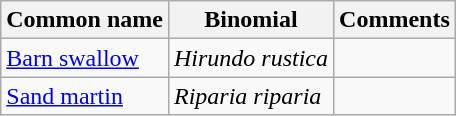<table class="wikitable">
<tr>
<th>Common name</th>
<th>Binomial</th>
<th>Comments</th>
</tr>
<tr>
<td><a href='#'>Barn swallow</a></td>
<td><em>Hirundo rustica</em></td>
<td></td>
</tr>
<tr>
<td><a href='#'>Sand martin</a></td>
<td><em>Riparia riparia</em></td>
<td></td>
</tr>
</table>
